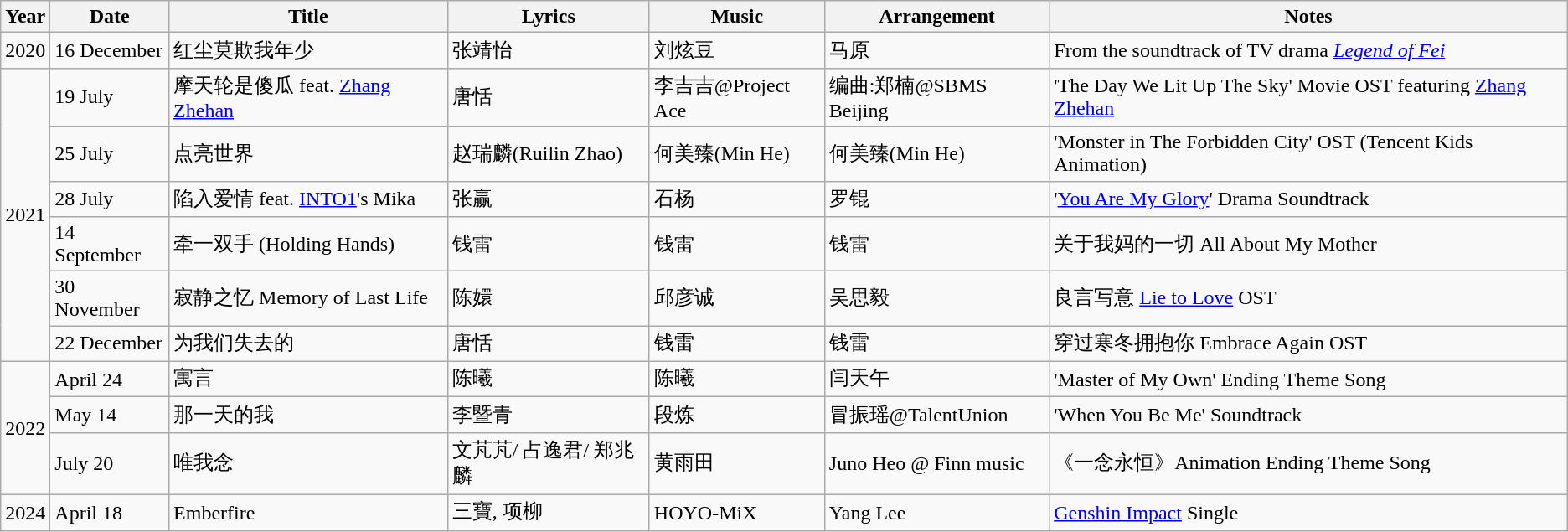<table class="wikitable">
<tr>
<th>Year</th>
<th>Date</th>
<th>Title</th>
<th>Lyrics</th>
<th>Music</th>
<th>Arrangement</th>
<th>Notes</th>
</tr>
<tr>
<td>2020</td>
<td>16 December</td>
<td>红尘莫欺我年少</td>
<td>张靖怡</td>
<td>刘炫豆</td>
<td>马原</td>
<td>From the soundtrack of TV drama <em><a href='#'>Legend of Fei</a></em></td>
</tr>
<tr>
<td rowspan="6">2021</td>
<td>19 July</td>
<td>摩天轮是傻瓜 feat. <a href='#'>Zhang Zhehan</a></td>
<td>唐恬</td>
<td>李吉吉@Project Ace</td>
<td>编曲:郑楠@SBMS Beijing</td>
<td>'The Day We Lit Up The Sky' Movie OST featuring <a href='#'>Zhang Zhehan</a></td>
</tr>
<tr>
<td>25 July</td>
<td>点亮世界</td>
<td>赵瑞麟(Ruilin Zhao)</td>
<td>何美臻(Min He)</td>
<td>何美臻(Min He)</td>
<td>'Monster in The Forbidden City' OST (Tencent Kids Animation)</td>
</tr>
<tr>
<td>28 July</td>
<td>陷入爱情 feat. <a href='#'>INTO1</a>'s Mika</td>
<td>张赢</td>
<td>石杨</td>
<td>罗锟</td>
<td>'<a href='#'>You Are My Glory</a>' Drama Soundtrack</td>
</tr>
<tr>
<td>14 September</td>
<td>牵一双手 (Holding Hands)</td>
<td>钱雷</td>
<td>钱雷</td>
<td>钱雷</td>
<td>关于我妈的一切 All About My Mother</td>
</tr>
<tr>
<td>30 November</td>
<td>寂静之忆 Memory of Last Life</td>
<td>陈嬛</td>
<td>邱彦诚</td>
<td>吴思毅</td>
<td>良言写意 <a href='#'>Lie to Love</a> OST</td>
</tr>
<tr>
<td>22 December</td>
<td>为我们失去的</td>
<td>唐恬</td>
<td>钱雷</td>
<td>钱雷</td>
<td>穿过寒冬拥抱你 Embrace Again OST</td>
</tr>
<tr>
<td rowspan="3">2022</td>
<td>April 24</td>
<td>寓言</td>
<td>陈曦</td>
<td>陈曦</td>
<td>闫天午</td>
<td>'Master of My Own' Ending Theme Song</td>
</tr>
<tr>
<td>May 14</td>
<td>那一天的我</td>
<td>李暨青</td>
<td>段炼</td>
<td>冒振瑶@TalentUnion</td>
<td>'When You Be Me' Soundtrack</td>
</tr>
<tr>
<td>July 20</td>
<td>唯我念</td>
<td>文芃芃/ 占逸君/ 郑兆麟</td>
<td>黄雨田</td>
<td>Juno Heo @ Finn music</td>
<td>《一念永恒》Animation Ending Theme Song</td>
</tr>
<tr>
<td>2024</td>
<td>April 18</td>
<td>Emberfire</td>
<td>三寶, 项柳</td>
<td>HOYO-MiX</td>
<td>Yang Lee</td>
<td><a href='#'>Genshin Impact</a> Single</td>
</tr>
</table>
